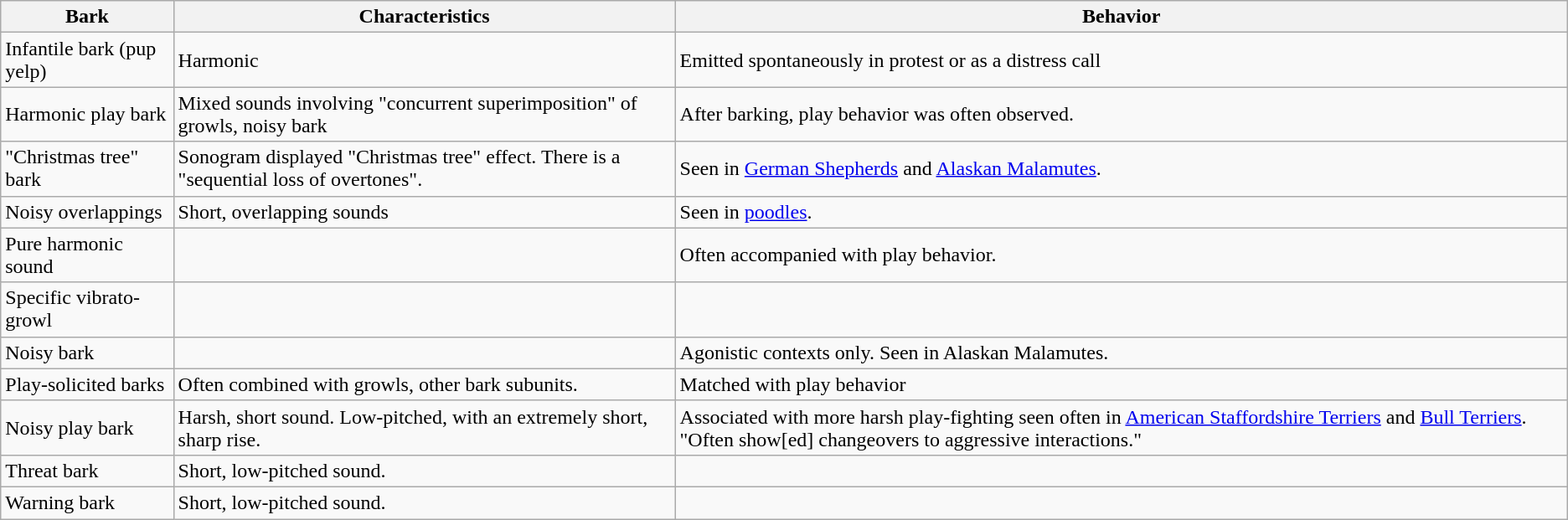<table class="wikitable">
<tr>
<th>Bark</th>
<th>Characteristics</th>
<th>Behavior</th>
</tr>
<tr>
<td>Infantile bark (pup yelp)</td>
<td>Harmonic</td>
<td>Emitted spontaneously in protest or as a distress call</td>
</tr>
<tr>
<td>Harmonic play bark</td>
<td>Mixed sounds involving "concurrent superimposition" of growls, noisy bark</td>
<td>After barking, play behavior was often observed.</td>
</tr>
<tr>
<td>"Christmas tree" bark</td>
<td>Sonogram displayed "Christmas tree" effect. There is a "sequential loss of overtones".</td>
<td>Seen in <a href='#'>German Shepherds</a> and <a href='#'>Alaskan Malamutes</a>.</td>
</tr>
<tr>
<td>Noisy overlappings</td>
<td>Short, overlapping sounds</td>
<td>Seen in <a href='#'>poodles</a>.</td>
</tr>
<tr>
<td>Pure harmonic sound</td>
<td></td>
<td>Often accompanied with play behavior.</td>
</tr>
<tr>
<td>Specific vibrato-growl</td>
<td></td>
<td></td>
</tr>
<tr>
<td>Noisy bark</td>
<td></td>
<td>Agonistic contexts only. Seen in Alaskan Malamutes.</td>
</tr>
<tr>
<td>Play-solicited barks</td>
<td>Often combined with growls, other bark subunits.</td>
<td>Matched with play behavior</td>
</tr>
<tr>
<td>Noisy play bark</td>
<td>Harsh, short sound. Low-pitched, with an extremely short, sharp rise.</td>
<td>Associated with more harsh play-fighting seen often in <a href='#'>American Staffordshire Terriers</a> and <a href='#'>Bull Terriers</a>. "Often show[ed] changeovers to aggressive interactions."</td>
</tr>
<tr>
<td>Threat bark</td>
<td>Short, low-pitched sound.</td>
<td></td>
</tr>
<tr>
<td>Warning bark</td>
<td>Short, low-pitched sound.</td>
<td></td>
</tr>
</table>
